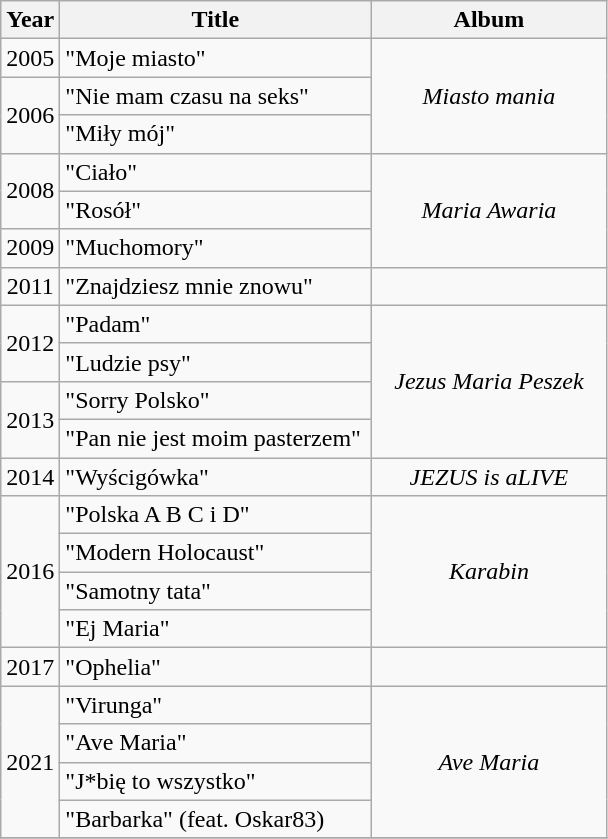<table class="wikitable" style="text-align:center;">
<tr>
<th width="30px">Year</th>
<th width="200px">Title</th>
<th width="150">Album</th>
</tr>
<tr>
<td>2005</td>
<td align="left">"Moje miasto"</td>
<td rowspan="3"><em>Miasto mania</em></td>
</tr>
<tr>
<td rowspan="2">2006</td>
<td align="left">"Nie mam czasu na seks"</td>
</tr>
<tr>
<td align="left">"Miły mój"</td>
</tr>
<tr>
<td rowspan="2">2008</td>
<td align="left">"Ciało"</td>
<td rowspan="3"><em>Maria Awaria</em></td>
</tr>
<tr>
<td align="left">"Rosół"</td>
</tr>
<tr>
<td>2009</td>
<td align="left">"Muchomory"</td>
</tr>
<tr>
<td>2011</td>
<td align="left">"Znajdziesz mnie znowu"</td>
<td></td>
</tr>
<tr>
<td rowspan="2">2012</td>
<td align="left">"Padam"</td>
<td rowspan="4"><em>Jezus Maria Peszek</em></td>
</tr>
<tr>
<td align="left">"Ludzie psy"</td>
</tr>
<tr>
<td rowspan="2">2013</td>
<td align="left">"Sorry Polsko"</td>
</tr>
<tr>
<td align="left">"Pan nie jest moim pasterzem"</td>
</tr>
<tr>
<td>2014</td>
<td align="left">"Wyścigówka"</td>
<td><em>JEZUS is aLIVE</em></td>
</tr>
<tr>
<td rowspan="4">2016</td>
<td align="left">"Polska A B C i D"</td>
<td rowspan="4"><em>Karabin</em></td>
</tr>
<tr>
<td align="left">"Modern Holocaust"</td>
</tr>
<tr>
<td align="left">"Samotny tata"</td>
</tr>
<tr>
<td align="left">"Ej Maria"</td>
</tr>
<tr>
<td>2017</td>
<td align="left">"Ophelia"</td>
<td></td>
</tr>
<tr>
<td rowspan="4">2021</td>
<td align="left">"Virunga"</td>
<td rowspan="4"><em>Ave Maria</em></td>
</tr>
<tr>
<td align="left">"Ave Maria"</td>
</tr>
<tr>
<td align="left">"J*bię to wszystko"</td>
</tr>
<tr>
<td align="left">"Barbarka" (feat. Oskar83)</td>
</tr>
<tr>
</tr>
</table>
